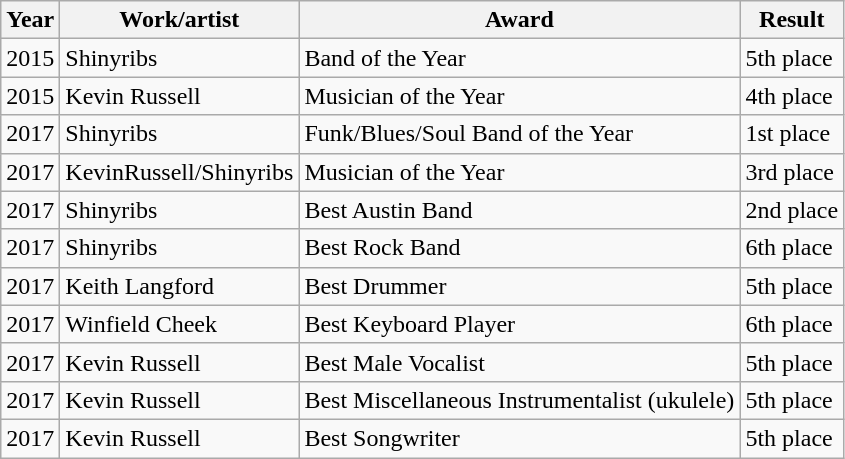<table class="wikitable">
<tr>
<th>Year</th>
<th>Work/artist</th>
<th>Award</th>
<th>Result</th>
</tr>
<tr>
<td rowspan="1">2015</td>
<td rowspan="1">Shinyribs</td>
<td>Band of the Year</td>
<td>5th place</td>
</tr>
<tr>
<td rowspan="1">2015</td>
<td rowspan="1">Kevin Russell</td>
<td>Musician of the Year</td>
<td>4th place</td>
</tr>
<tr>
<td rowspan="1">2017</td>
<td rowspan="1">Shinyribs</td>
<td>Funk/Blues/Soul Band of the Year</td>
<td>1st place</td>
</tr>
<tr>
<td rowspan="1">2017</td>
<td rowspan="1">KevinRussell/Shinyribs</td>
<td>Musician of the Year</td>
<td>3rd place</td>
</tr>
<tr>
<td rowspan="1">2017</td>
<td rowspan="1">Shinyribs</td>
<td>Best Austin Band</td>
<td>2nd place</td>
</tr>
<tr>
<td rowspan="1">2017</td>
<td rowspan="1">Shinyribs</td>
<td>Best Rock Band</td>
<td>6th place</td>
</tr>
<tr>
<td rowspan="1">2017</td>
<td rowspan="1">Keith Langford</td>
<td>Best Drummer</td>
<td>5th place</td>
</tr>
<tr>
<td rowspan="1">2017</td>
<td rowspan="1">Winfield Cheek</td>
<td>Best Keyboard Player</td>
<td>6th place</td>
</tr>
<tr>
<td rowspan="1">2017</td>
<td rowspan="1">Kevin Russell</td>
<td>Best Male Vocalist</td>
<td>5th place</td>
</tr>
<tr>
<td rowspan="1">2017</td>
<td rowspan="1">Kevin Russell</td>
<td>Best Miscellaneous Instrumentalist (ukulele)</td>
<td>5th place</td>
</tr>
<tr>
<td rowspan="1">2017</td>
<td rowspan="1">Kevin Russell</td>
<td>Best Songwriter</td>
<td>5th place</td>
</tr>
</table>
